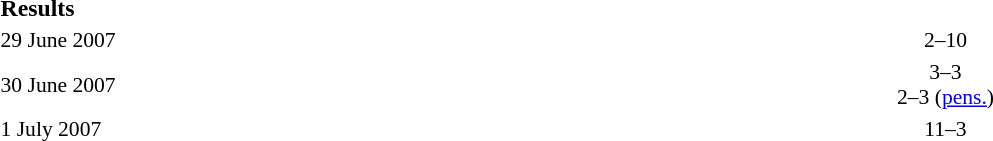<table style="width:100%; font-size:90%;">
<tr>
<th width=20%></th>
<th width=20%></th>
<th width=20%></th>
</tr>
<tr>
<td style=font-size:110%><strong>Results</strong></td>
</tr>
<tr>
<td>29 June 2007</td>
<td align=right></td>
<td align=center>2–10</td>
<td></td>
</tr>
<tr>
<td>30 June 2007</td>
<td align=right></td>
<td align=center>3–3 <br>2–3 (<a href='#'>pens.</a>)</td>
<td></td>
</tr>
<tr>
<td>1 July 2007</td>
<td align=right></td>
<td align=center>11–3</td>
<td></td>
</tr>
</table>
